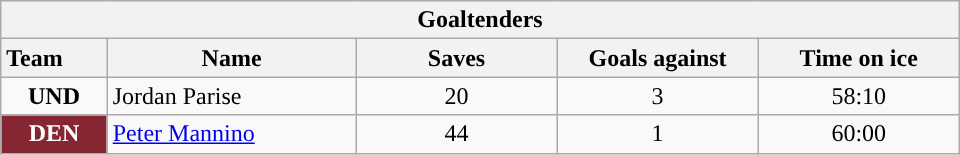<table class="wikitable" style="width:40em; text-align:right;">
<tr>
<th colspan=5>Goaltenders</th>
</tr>
<tr>
<th style="width:4em; text-align:left;">Team</th>
<th style="width:10em;">Name</th>
<th style="width:8em;">Saves</th>
<th style="width:8em;">Goals against</th>
<th style="width:8em;">Time on ice</th>
</tr>
<tr>
<td align=center><strong>UND</strong></td>
<td style="text-align:left;">Jordan Parise</td>
<td align=center>20</td>
<td align=center>3</td>
<td align=center>58:10</td>
</tr>
<tr>
<td align=center style="color:white; background:#862633; "><strong>DEN</strong></td>
<td style="text-align:left;"><a href='#'>Peter Mannino</a></td>
<td align=center>44</td>
<td align=center>1</td>
<td align=center>60:00</td>
</tr>
</table>
